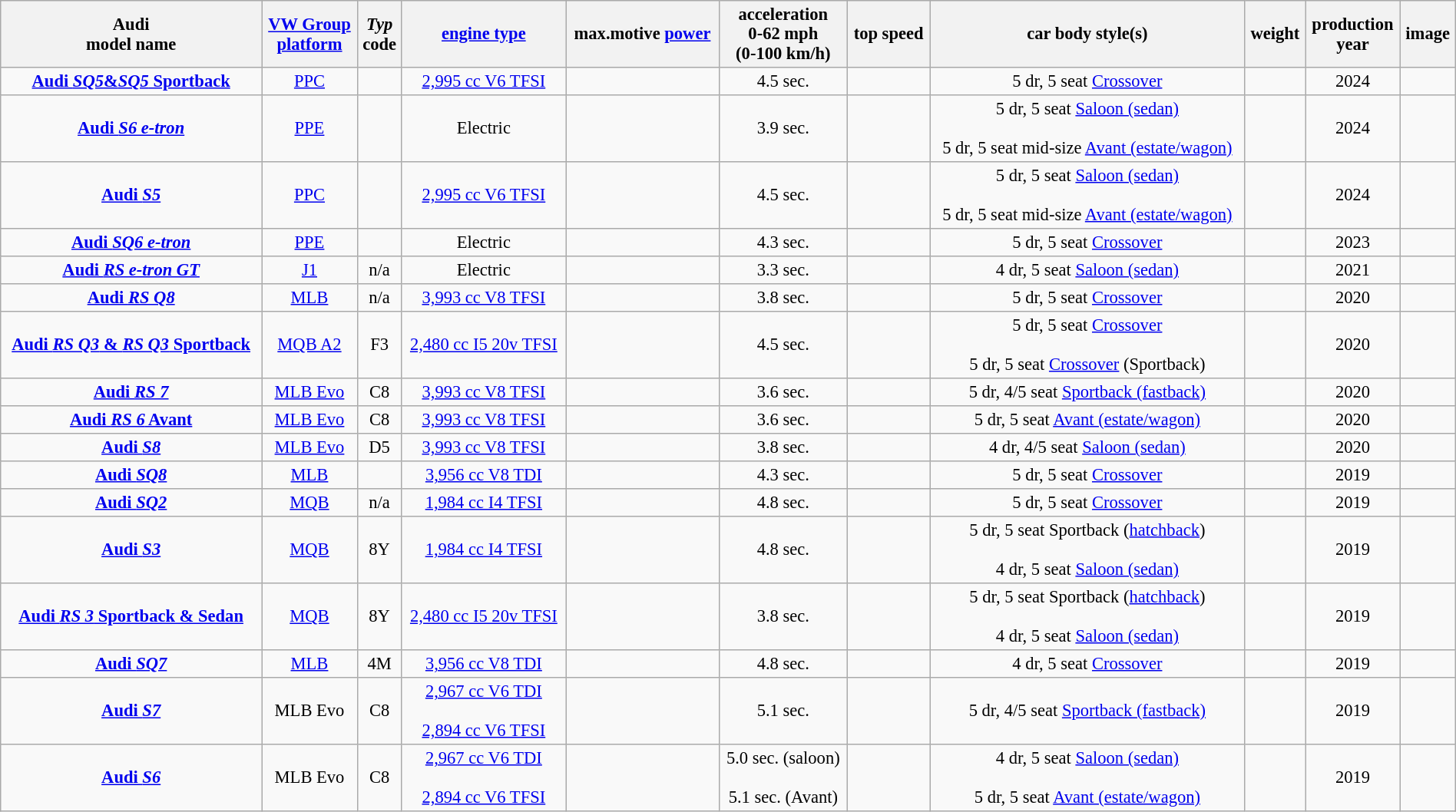<table class="wikitable sortable" style="margin:1em auto 1em auto; font-size:94%; text-align:center; width:100%;">
<tr>
<th>Audi<br>model name</th>
<th><a href='#'>VW Group<br>platform</a></th>
<th><em>Typ</em><br>code</th>
<th><a href='#'>engine type</a></th>
<th>max.motive <a href='#'>power</a></th>
<th>acceleration<br>0-62 mph<br>(0-100 km/h)</th>
<th>top speed</th>
<th>car body style(s)</th>
<th>weight</th>
<th>production<br>year</th>
<th>image</th>
</tr>
<tr>
<td><strong><a href='#'>Audi <em>SQ5</em>&<em>SQ5</em> Sportback</a></strong></td>
<td><a href='#'>PPC</a></td>
<td></td>
<td><a href='#'>2,995 cc V6 TFSI</a></td>
<td></td>
<td>4.5 sec.</td>
<td></td>
<td>5 dr, 5 seat <a href='#'>Crossover</a></td>
<td></td>
<td>2024</td>
<td></td>
</tr>
<tr>
<td><strong><a href='#'>Audi <em>S6 e-tron</em></a></strong></td>
<td><a href='#'>PPE</a></td>
<td></td>
<td>Electric</td>
<td></td>
<td>3.9 sec.</td>
<td></td>
<td>5 dr, 5 seat <a href='#'>Saloon (sedan)</a><br><br>5 dr, 5 seat mid-size <a href='#'>Avant (estate/wagon)</a></td>
<td></td>
<td>2024</td>
<td></td>
</tr>
<tr>
<td><strong><a href='#'>Audi <em>S5</em></a></strong></td>
<td><a href='#'>PPC</a></td>
<td></td>
<td><a href='#'>2,995 cc V6 TFSI</a></td>
<td></td>
<td>4.5 sec.</td>
<td></td>
<td>5 dr, 5 seat <a href='#'>Saloon (sedan)</a><br><br>5 dr, 5 seat mid-size <a href='#'>Avant (estate/wagon)</a></td>
<td><br><br></td>
<td>2024</td>
<td></td>
</tr>
<tr>
<td><strong><a href='#'>Audi <em>SQ6 e-tron</em></a></strong></td>
<td><a href='#'>PPE</a></td>
<td></td>
<td>Electric</td>
<td></td>
<td>4.3 sec.</td>
<td></td>
<td>5 dr, 5 seat <a href='#'>Crossover</a></td>
<td></td>
<td>2023</td>
<td></td>
</tr>
<tr>
<td><strong><a href='#'>Audi <em>RS e-tron GT</em></a></strong></td>
<td><a href='#'>J1</a></td>
<td>n/a</td>
<td>Electric</td>
<td></td>
<td>3.3 sec.</td>
<td></td>
<td>4 dr, 5 seat <a href='#'>Saloon (sedan)</a></td>
<td></td>
<td>2021</td>
<td></td>
</tr>
<tr>
<td><strong><a href='#'>Audi <em>RS Q8</em></a></strong><br></td>
<td><a href='#'>MLB</a></td>
<td>n/a</td>
<td><a href='#'>3,993 cc V8 TFSI</a></td>
<td></td>
<td>3.8 sec.</td>
<td></td>
<td>5 dr, 5 seat <a href='#'>Crossover</a></td>
<td></td>
<td>2020</td>
<td></td>
</tr>
<tr>
<td><strong><a href='#'>Audi <em>RS Q3</em> & <em>RS Q3</em> Sportback</a></strong><br></td>
<td><a href='#'>MQB A2</a></td>
<td>F3</td>
<td><a href='#'>2,480 cc I5 20v TFSI</a></td>
<td></td>
<td>4.5 sec.</td>
<td></td>
<td>5 dr, 5 seat <a href='#'>Crossover</a><br><br>5 dr, 5 seat <a href='#'>Crossover</a> (Sportback)</td>
<td><br><br></td>
<td>2020</td>
<td><br></td>
</tr>
<tr>
<td><strong><a href='#'>Audi <em>RS 7</em></a></strong></td>
<td><a href='#'>MLB Evo</a></td>
<td>C8</td>
<td><a href='#'>3,993 cc V8 TFSI</a></td>
<td></td>
<td>3.6 sec.</td>
<td></td>
<td>5 dr, 4/5 seat <a href='#'>Sportback (fastback)</a></td>
<td></td>
<td>2020</td>
<td></td>
</tr>
<tr>
<td><strong><a href='#'>Audi <em>RS 6</em> Avant</a></strong></td>
<td><a href='#'>MLB Evo</a></td>
<td>C8</td>
<td><a href='#'>3,993 cc V8 TFSI</a></td>
<td></td>
<td>3.6 sec.</td>
<td></td>
<td>5 dr, 5 seat <a href='#'>Avant (estate/wagon)</a></td>
<td></td>
<td>2020</td>
<td></td>
</tr>
<tr>
<td><strong><a href='#'>Audi <em>S8</em></a></strong></td>
<td><a href='#'>MLB Evo</a></td>
<td>D5</td>
<td><a href='#'>3,993 cc V8 TFSI</a></td>
<td></td>
<td>3.8 sec.</td>
<td></td>
<td>4 dr, 4/5 seat <a href='#'>Saloon (sedan)</a></td>
<td></td>
<td>2020</td>
<td></td>
</tr>
<tr>
<td><strong><a href='#'>Audi <em>SQ8</em></a></strong></td>
<td><a href='#'>MLB</a></td>
<td></td>
<td><a href='#'>3,956 cc V8 TDI</a></td>
<td></td>
<td>4.3 sec.</td>
<td></td>
<td>5 dr, 5 seat <a href='#'>Crossover</a></td>
<td></td>
<td>2019</td>
<td></td>
</tr>
<tr>
<td><strong><a href='#'>Audi <em>SQ2</em></a></strong></td>
<td><a href='#'>MQB</a></td>
<td>n/a</td>
<td><a href='#'>1,984 cc I4 TFSI</a></td>
<td></td>
<td>4.8 sec.</td>
<td></td>
<td>5 dr, 5 seat <a href='#'>Crossover</a></td>
<td></td>
<td>2019</td>
<td></td>
</tr>
<tr>
<td><strong><a href='#'>Audi <em>S3</em></a></strong></td>
<td><a href='#'>MQB</a></td>
<td>8Y</td>
<td><a href='#'>1,984 cc I4 TFSI</a></td>
<td></td>
<td>4.8 sec.</td>
<td></td>
<td>5 dr, 5 seat Sportback (<a href='#'>hatchback</a>)<br><br>4 dr, 5 seat <a href='#'>Saloon (sedan)</a></td>
<td><br><br></td>
<td>2019</td>
<td><br></td>
</tr>
<tr>
<td><strong><a href='#'>Audi <em>RS 3</em> Sportback & Sedan</a></strong></td>
<td><a href='#'>MQB</a></td>
<td>8Y</td>
<td><a href='#'>2,480 cc I5 20v TFSI</a></td>
<td></td>
<td>3.8 sec.</td>
<td></td>
<td>5 dr, 5 seat Sportback (<a href='#'>hatchback</a>)<br><br>4 dr, 5 seat <a href='#'>Saloon (sedan)</a></td>
<td><br><br></td>
<td>2019</td>
<td><br></td>
</tr>
<tr>
<td><strong><a href='#'>Audi <em>SQ7</em></a></strong></td>
<td><a href='#'>MLB</a></td>
<td>4M</td>
<td><a href='#'>3,956 cc V8 TDI</a></td>
<td></td>
<td>4.8 sec.</td>
<td></td>
<td>4 dr, 5 seat <a href='#'>Crossover</a></td>
<td></td>
<td>2019</td>
<td></td>
</tr>
<tr>
<td><strong><a href='#'>Audi <em>S7</em></a></strong></td>
<td>MLB Evo</td>
<td>C8</td>
<td><a href='#'>2,967 cc V6 TDI</a><br><br><a href='#'>2,894 cc V6 TFSI</a></td>
<td></td>
<td>5.1 sec.</td>
<td></td>
<td>5 dr, 4/5 seat <a href='#'>Sportback (fastback)</a></td>
<td></td>
<td>2019</td>
<td></td>
</tr>
<tr>
<td><strong><a href='#'>Audi <em>S6</em></a></strong></td>
<td>MLB Evo</td>
<td>C8</td>
<td><a href='#'>2,967 cc V6 TDI</a><br><br><a href='#'>2,894 cc V6 TFSI</a></td>
<td></td>
<td>5.0 sec. (saloon)<br><br>5.1 sec. (Avant)</td>
<td></td>
<td>4 dr, 5 seat <a href='#'>Saloon (sedan)</a><br><br>5 dr, 5 seat <a href='#'>Avant (estate/wagon)</a></td>
<td><br><br></td>
<td>2019</td>
<td><br></td>
</tr>
</table>
